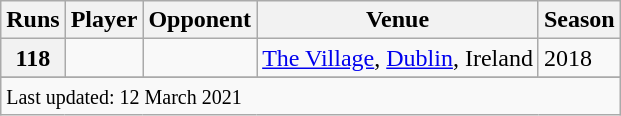<table class="wikitable plainrowheaders sortable">
<tr>
<th scope=col>Runs</th>
<th scope=col>Player</th>
<th scope=col>Opponent</th>
<th scope=col>Venue</th>
<th scope=col>Season</th>
</tr>
<tr>
<th>118</th>
<td></td>
<td></td>
<td><a href='#'>The Village</a>, <a href='#'>Dublin</a>, Ireland</td>
<td>2018</td>
</tr>
<tr>
</tr>
<tr class=sortbottom>
<td colspan=5><small>Last updated: 12 March 2021</small></td>
</tr>
</table>
